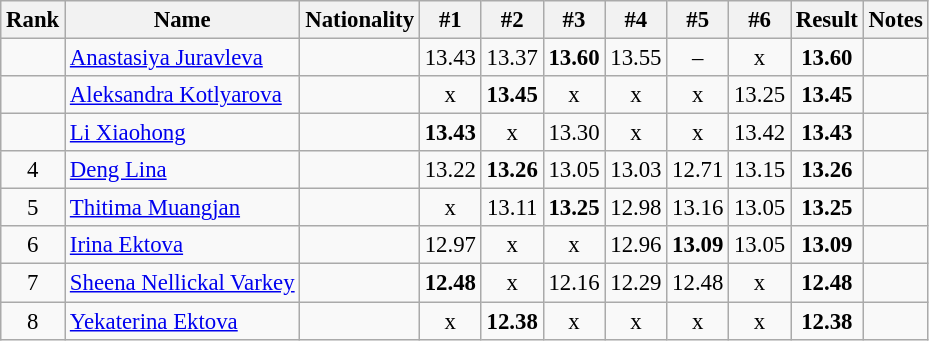<table class="wikitable sortable" style="text-align:center;font-size:95%">
<tr>
<th>Rank</th>
<th>Name</th>
<th>Nationality</th>
<th>#1</th>
<th>#2</th>
<th>#3</th>
<th>#4</th>
<th>#5</th>
<th>#6</th>
<th>Result</th>
<th>Notes</th>
</tr>
<tr>
<td></td>
<td align=left><a href='#'>Anastasiya Juravleva</a></td>
<td align=left></td>
<td>13.43</td>
<td>13.37</td>
<td><strong>13.60</strong></td>
<td>13.55</td>
<td>–</td>
<td>x</td>
<td><strong>13.60</strong></td>
<td></td>
</tr>
<tr>
<td></td>
<td align=left><a href='#'>Aleksandra Kotlyarova</a></td>
<td align=left></td>
<td>x</td>
<td><strong>13.45</strong></td>
<td>x</td>
<td>x</td>
<td>x</td>
<td>13.25</td>
<td><strong>13.45</strong></td>
<td></td>
</tr>
<tr>
<td></td>
<td align=left><a href='#'>Li Xiaohong</a></td>
<td align=left></td>
<td><strong>13.43</strong></td>
<td>x</td>
<td>13.30</td>
<td>x</td>
<td>x</td>
<td>13.42</td>
<td><strong>13.43</strong></td>
<td></td>
</tr>
<tr>
<td>4</td>
<td align=left><a href='#'>Deng Lina</a></td>
<td align=left></td>
<td>13.22</td>
<td><strong>13.26</strong></td>
<td>13.05</td>
<td>13.03</td>
<td>12.71</td>
<td>13.15</td>
<td><strong>13.26</strong></td>
<td></td>
</tr>
<tr>
<td>5</td>
<td align=left><a href='#'>Thitima Muangjan</a></td>
<td align=left></td>
<td>x</td>
<td>13.11</td>
<td><strong>13.25</strong></td>
<td>12.98</td>
<td>13.16</td>
<td>13.05</td>
<td><strong>13.25</strong></td>
<td></td>
</tr>
<tr>
<td>6</td>
<td align=left><a href='#'>Irina Ektova</a></td>
<td align=left></td>
<td>12.97</td>
<td>x</td>
<td>x</td>
<td>12.96</td>
<td><strong>13.09</strong></td>
<td>13.05</td>
<td><strong>13.09</strong></td>
<td></td>
</tr>
<tr>
<td>7</td>
<td align=left><a href='#'>Sheena Nellickal Varkey</a></td>
<td align="left"></td>
<td><strong>12.48</strong></td>
<td>x</td>
<td>12.16</td>
<td>12.29</td>
<td>12.48</td>
<td>x</td>
<td><strong>12.48</strong></td>
<td></td>
</tr>
<tr>
<td>8</td>
<td align=left><a href='#'>Yekaterina Ektova</a></td>
<td align=left></td>
<td>x</td>
<td><strong>12.38</strong></td>
<td>x</td>
<td>x</td>
<td>x</td>
<td>x</td>
<td><strong>12.38</strong></td>
<td></td>
</tr>
</table>
